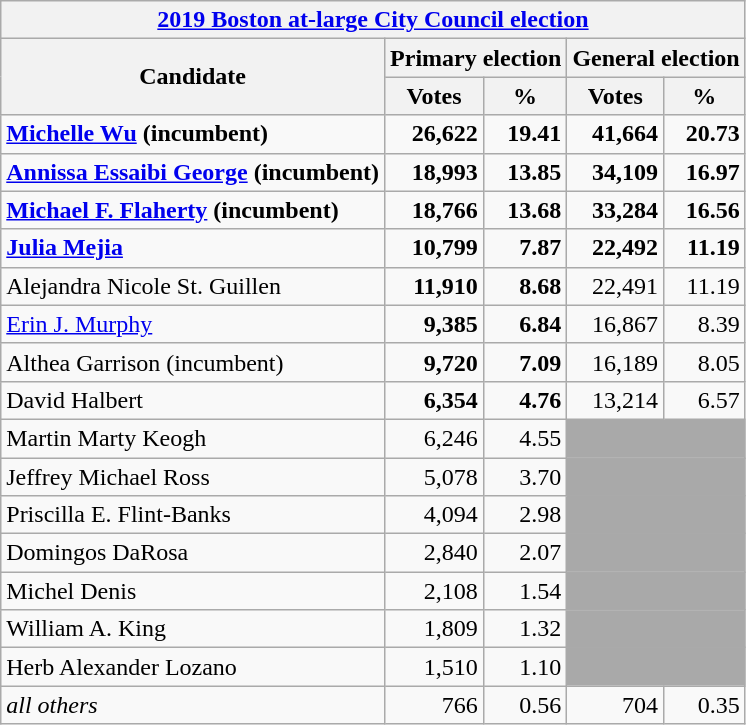<table class=wikitable>
<tr>
<th colspan=5><a href='#'>2019 Boston at-large City Council election</a></th>
</tr>
<tr>
<th rowspan="2">Candidate</th>
<th colspan=2><strong>Primary election</strong></th>
<th colspan=2><strong>General election</strong></th>
</tr>
<tr>
<th>Votes</th>
<th>%</th>
<th>Votes</th>
<th>%</th>
</tr>
<tr>
<td><strong><a href='#'>Michelle Wu</a> (incumbent) </strong></td>
<td style="text-align:right;"><strong>26,622</strong></td>
<td style="text-align:right;"><strong>19.41</strong></td>
<td style="text-align:right;"><strong>41,664</strong></td>
<td style="text-align:right;"><strong>20.73</strong></td>
</tr>
<tr>
<td><strong><a href='#'>Annissa Essaibi George</a> (incumbent)</strong></td>
<td style="text-align:right;"><strong>18,993</strong></td>
<td style="text-align:right;"><strong>13.85</strong></td>
<td style="text-align:right;"><strong>34,109</strong></td>
<td style="text-align:right;"><strong>16.97</strong></td>
</tr>
<tr>
<td><strong><a href='#'>Michael F. Flaherty</a> (incumbent)</strong></td>
<td style="text-align:right;"><strong>18,766</strong></td>
<td style="text-align:right;"><strong>13.68</strong></td>
<td style="text-align:right;"><strong>33,284</strong></td>
<td style="text-align:right;"><strong>16.56</strong></td>
</tr>
<tr>
<td><strong><a href='#'>Julia Mejia</a></strong></td>
<td style="text-align:right;"><strong>10,799</strong></td>
<td style="text-align:right;"><strong>7.87</strong></td>
<td style="text-align:right;"><strong>22,492</strong></td>
<td style="text-align:right;"><strong>11.19</strong></td>
</tr>
<tr>
<td>Alejandra Nicole St. Guillen</td>
<td style="text-align:right;"><strong>11,910</strong></td>
<td style="text-align:right;"><strong>8.68</strong></td>
<td style="text-align:right;">22,491</td>
<td style="text-align:right;">11.19</td>
</tr>
<tr>
<td><a href='#'>Erin J. Murphy</a></td>
<td style="text-align:right;"><strong>9,385</strong></td>
<td style="text-align:right;"><strong>6.84</strong></td>
<td style="text-align:right;">16,867</td>
<td style="text-align:right;">8.39</td>
</tr>
<tr>
<td>Althea Garrison (incumbent)</td>
<td style="text-align:right;"><strong>9,720</strong></td>
<td style="text-align:right;"><strong>7.09</strong></td>
<td style="text-align:right;">16,189</td>
<td style="text-align:right;">8.05</td>
</tr>
<tr>
<td>David Halbert</td>
<td style="text-align:right;"><strong>6,354</strong></td>
<td style="text-align:right;"><strong>4.76</strong></td>
<td style="text-align:right;">13,214</td>
<td style="text-align:right;">6.57</td>
</tr>
<tr>
<td>Martin Marty Keogh</td>
<td style="text-align:right;">6,246</td>
<td style="text-align:right;">4.55</td>
<td colspan="2" style="background:darkgrey;"> </td>
</tr>
<tr>
<td>Jeffrey Michael Ross</td>
<td style="text-align:right;">5,078</td>
<td style="text-align:right;">3.70</td>
<td colspan="2" style="background:darkgrey;"> </td>
</tr>
<tr>
<td>Priscilla E. Flint-Banks</td>
<td style="text-align:right;">4,094</td>
<td style="text-align:right;">2.98</td>
<td colspan="2" style="background:darkgrey;"> </td>
</tr>
<tr>
<td>Domingos DaRosa</td>
<td style="text-align:right;">2,840</td>
<td style="text-align:right;">2.07</td>
<td colspan="2" style="background:darkgrey;"> </td>
</tr>
<tr>
<td>Michel Denis</td>
<td style="text-align:right;">2,108</td>
<td style="text-align:right;">1.54</td>
<td colspan="2" style="background:darkgrey;"> </td>
</tr>
<tr>
<td>William A. King</td>
<td style="text-align:right;">1,809</td>
<td style="text-align:right;">1.32</td>
<td colspan="2" style="background:darkgrey;"> </td>
</tr>
<tr>
<td>Herb Alexander Lozano</td>
<td style="text-align:right;">1,510</td>
<td style="text-align:right;">1.10</td>
<td colspan="2" style="background:darkgrey;"> </td>
</tr>
<tr>
<td><em>all others</em></td>
<td style="text-align:right;">766</td>
<td style="text-align:right;">0.56</td>
<td style="text-align:right;">704</td>
<td style="text-align:right;">0.35</td>
</tr>
</table>
